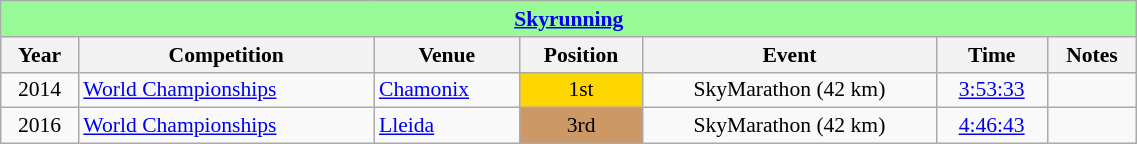<table class="wikitable" width=60% style="font-size:90%; text-align:center;">
<tr>
<td colspan=7 bgcolor=Palegreen><strong><a href='#'>Skyrunning</a></strong></td>
</tr>
<tr>
<th>Year</th>
<th>Competition</th>
<th>Venue</th>
<th>Position</th>
<th>Event</th>
<th>Time</th>
<th>Notes</th>
</tr>
<tr>
<td>2014</td>
<td align=left><a href='#'>World Championships</a></td>
<td align=left> <a href='#'>Chamonix</a></td>
<td bgcolor=gold>1st</td>
<td>SkyMarathon (42 km)</td>
<td><a href='#'>3:53:33</a></td>
<td></td>
</tr>
<tr>
<td>2016</td>
<td align=left><a href='#'>World Championships</a></td>
<td align=left> <a href='#'>Lleida</a></td>
<td bgcolor=cc9966>3rd</td>
<td>SkyMarathon (42 km)</td>
<td><a href='#'>4:46:43</a></td>
<td></td>
</tr>
</table>
